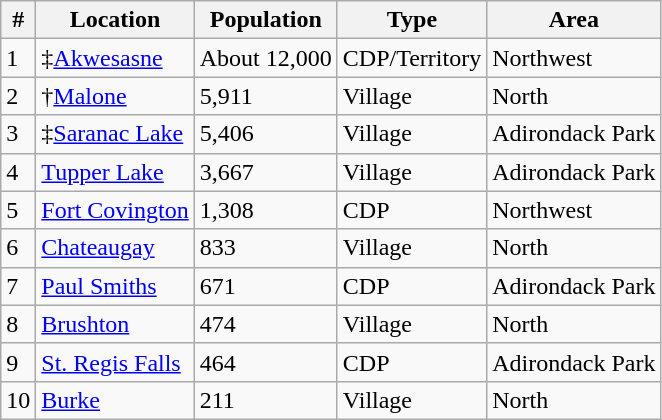<table class="wikitable sortable">
<tr>
<th>#</th>
<th>Location</th>
<th>Population</th>
<th>Type</th>
<th>Area</th>
</tr>
<tr>
<td>1</td>
<td>‡<a href='#'>Akwesasne</a></td>
<td>About 12,000</td>
<td>CDP/Territory</td>
<td>Northwest</td>
</tr>
<tr>
<td>2</td>
<td>†<a href='#'>Malone</a></td>
<td>5,911</td>
<td>Village</td>
<td>North</td>
</tr>
<tr>
<td>3</td>
<td>‡<a href='#'>Saranac Lake</a></td>
<td>5,406</td>
<td>Village</td>
<td>Adirondack Park</td>
</tr>
<tr>
<td>4</td>
<td><a href='#'>Tupper Lake</a></td>
<td>3,667</td>
<td>Village</td>
<td>Adirondack Park</td>
</tr>
<tr>
<td>5</td>
<td><a href='#'>Fort Covington</a></td>
<td>1,308</td>
<td>CDP</td>
<td>Northwest</td>
</tr>
<tr>
<td>6</td>
<td><a href='#'>Chateaugay</a></td>
<td>833</td>
<td>Village</td>
<td>North</td>
</tr>
<tr>
<td>7</td>
<td><a href='#'>Paul Smiths</a></td>
<td>671</td>
<td>CDP</td>
<td>Adirondack Park</td>
</tr>
<tr>
<td>8</td>
<td><a href='#'>Brushton</a></td>
<td>474</td>
<td>Village</td>
<td>North</td>
</tr>
<tr>
<td>9</td>
<td><a href='#'>St. Regis Falls</a></td>
<td>464</td>
<td>CDP</td>
<td>Adirondack Park</td>
</tr>
<tr>
<td>10</td>
<td><a href='#'>Burke</a></td>
<td>211</td>
<td>Village</td>
<td>North</td>
</tr>
</table>
